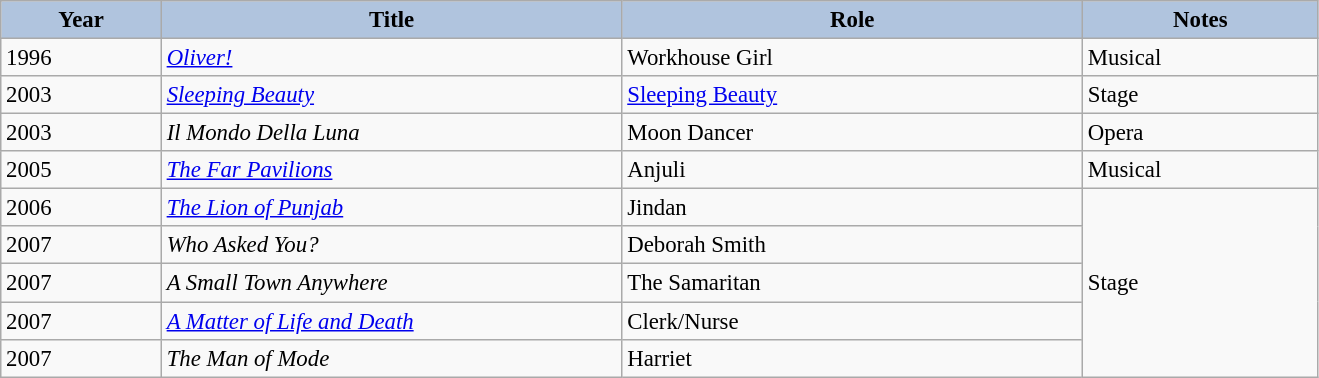<table class="wikitable" style="font-size: 95%;">
<tr>
<th style="background:#B0C4DE;" width="100">Year</th>
<th style="background:#B0C4DE;" width="300">Title</th>
<th style="background:#B0C4DE;" width="300">Role</th>
<th style="background:#B0C4DE;" width="150">Notes</th>
</tr>
<tr>
<td>1996</td>
<td><em><a href='#'>Oliver!</a></em></td>
<td>Workhouse Girl</td>
<td>Musical</td>
</tr>
<tr>
<td>2003</td>
<td><em><a href='#'>Sleeping Beauty</a></em></td>
<td><a href='#'>Sleeping Beauty</a></td>
<td>Stage</td>
</tr>
<tr>
<td>2003</td>
<td><em>Il Mondo Della Luna</em></td>
<td>Moon Dancer</td>
<td>Opera</td>
</tr>
<tr>
<td>2005</td>
<td><em><a href='#'>The Far Pavilions</a></em></td>
<td>Anjuli</td>
<td>Musical</td>
</tr>
<tr>
<td>2006</td>
<td><em><a href='#'>The Lion of Punjab</a></em></td>
<td>Jindan</td>
<td rowspan="5">Stage</td>
</tr>
<tr>
<td>2007</td>
<td><em>Who Asked You?</em></td>
<td>Deborah Smith</td>
</tr>
<tr>
<td>2007</td>
<td><em>A Small Town Anywhere</em></td>
<td>The Samaritan</td>
</tr>
<tr>
<td>2007</td>
<td><em><a href='#'>A Matter of Life and Death</a></em></td>
<td>Clerk/Nurse</td>
</tr>
<tr>
<td>2007</td>
<td><em>The Man of Mode</em></td>
<td>Harriet</td>
</tr>
</table>
